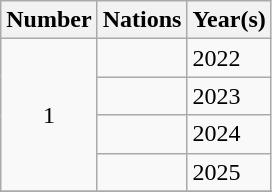<table class="wikitable">
<tr>
<th>Number</th>
<th>Nations</th>
<th>Year(s)</th>
</tr>
<tr>
<td rowspan="4" align="center">1</td>
<td></td>
<td>2022</td>
</tr>
<tr>
<td></td>
<td>2023</td>
</tr>
<tr>
<td></td>
<td>2024</td>
</tr>
<tr>
<td></td>
<td>2025</td>
</tr>
<tr>
</tr>
</table>
